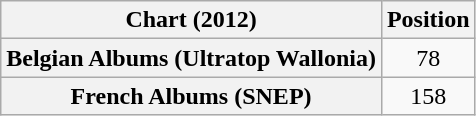<table class="wikitable sortable plainrowheaders" style="text-align:center">
<tr>
<th scope="col">Chart (2012)</th>
<th scope="col">Position</th>
</tr>
<tr>
<th scope="row">Belgian Albums (Ultratop Wallonia)</th>
<td>78</td>
</tr>
<tr>
<th scope="row">French Albums (SNEP)</th>
<td>158</td>
</tr>
</table>
